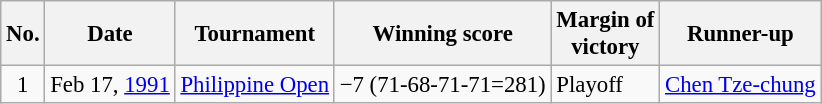<table class="wikitable" style="font-size:95%;">
<tr>
<th>No.</th>
<th>Date</th>
<th>Tournament</th>
<th>Winning score</th>
<th>Margin of<br>victory</th>
<th>Runner-up</th>
</tr>
<tr>
<td align=center>1</td>
<td align=right>Feb 17, <a href='#'>1991</a></td>
<td><a href='#'>Philippine Open</a></td>
<td>−7 (71-68-71-71=281)</td>
<td>Playoff</td>
<td> <a href='#'>Chen Tze-chung</a></td>
</tr>
</table>
